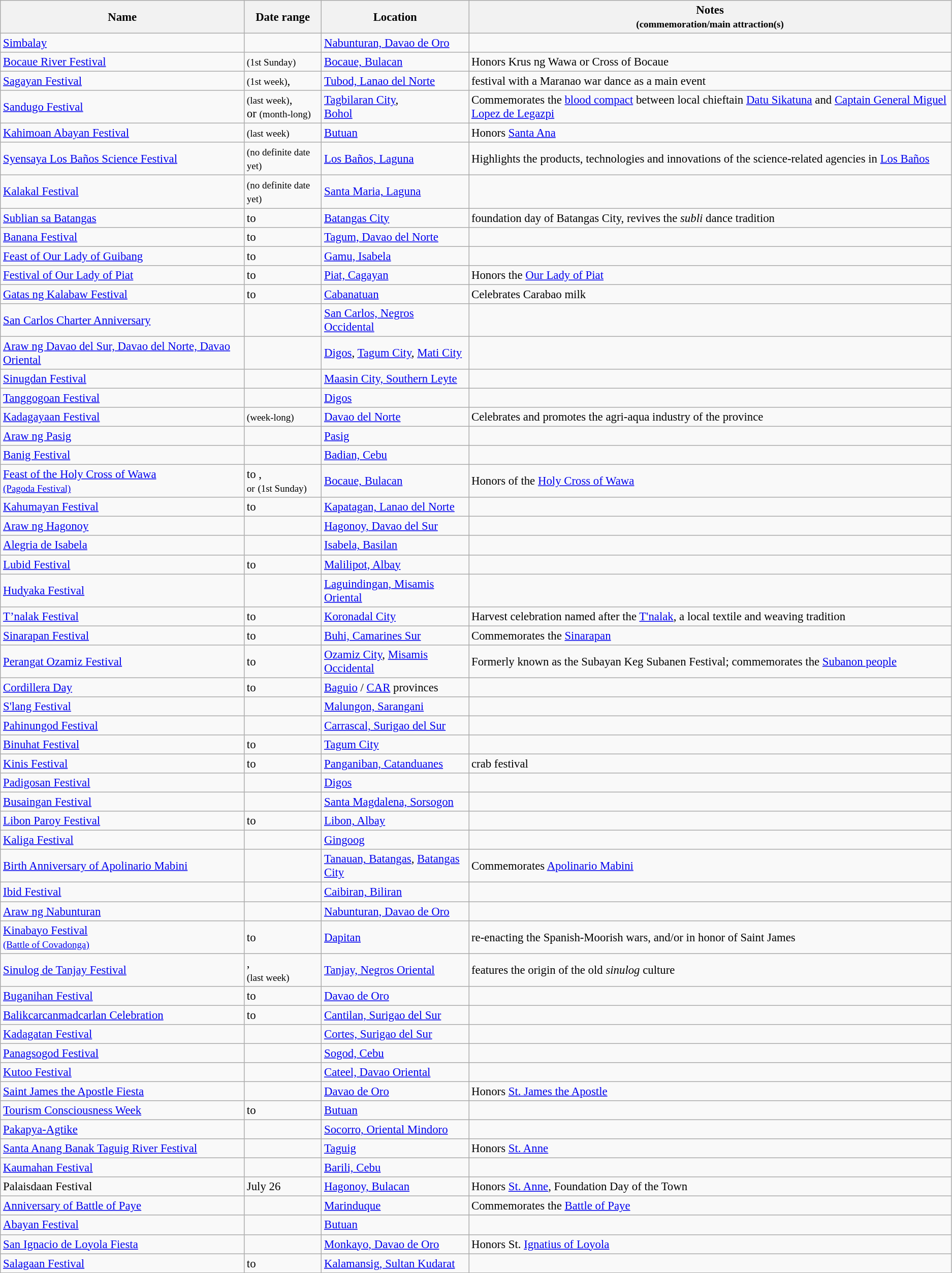<table class="wikitable sortable" style="font-size:95%;">
<tr>
<th>Name</th>
<th>Date range</th>
<th>Location</th>
<th class="unsortable">Notes<br><small>(commemoration/main attraction(s)</small></th>
</tr>
<tr>
<td><a href='#'>Simbalay</a></td>
<td></td>
<td><a href='#'>Nabunturan, Davao de Oro</a></td>
<td></td>
</tr>
<tr>
<td><a href='#'>Bocaue River Festival</a></td>
<td> <small>(1st Sunday)</small></td>
<td><a href='#'>Bocaue, Bulacan</a></td>
<td>Honors Krus ng Wawa or Cross of Bocaue</td>
</tr>
<tr>
<td><a href='#'>Sagayan Festival</a></td>
<td> <small>(1st week)</small>,<br></td>
<td><a href='#'>Tubod, Lanao del Norte</a></td>
<td>festival with a Maranao war dance as a main event</td>
</tr>
<tr>
<td><a href='#'>Sandugo Festival</a></td>
<td> <small>(last week)</small>,<br>or <small>(month-long)</small></td>
<td><a href='#'>Tagbilaran City</a>,<br><a href='#'>Bohol</a></td>
<td>Commemorates the <a href='#'>blood compact</a> between local chieftain <a href='#'>Datu Sikatuna</a> and <a href='#'>Captain General Miguel Lopez de Legazpi</a></td>
</tr>
<tr>
<td><a href='#'>Kahimoan Abayan Festival</a></td>
<td> <small>(last week)</small></td>
<td><a href='#'>Butuan</a></td>
<td>Honors <a href='#'>Santa Ana</a></td>
</tr>
<tr>
<td><a href='#'>Syensaya Los Baños Science Festival</a></td>
<td> <small>(no definite date yet)</small></td>
<td><a href='#'>Los Baños, Laguna</a></td>
<td>Highlights the products, technologies and innovations of the science-related agencies in <a href='#'>Los Baños</a></td>
</tr>
<tr>
<td><a href='#'>Kalakal Festival</a></td>
<td> <small>(no definite date yet)</small></td>
<td><a href='#'>Santa Maria, Laguna</a></td>
<td></td>
</tr>
<tr>
<td><a href='#'>Sublian sa Batangas</a></td>
<td> to </td>
<td><a href='#'>Batangas City</a></td>
<td>foundation day of Batangas City, revives the <em>subli</em> dance tradition</td>
</tr>
<tr>
<td><a href='#'>Banana Festival</a></td>
<td> to </td>
<td><a href='#'>Tagum, Davao del Norte</a></td>
<td></td>
</tr>
<tr>
<td><a href='#'>Feast of Our Lady of Guibang</a></td>
<td> to </td>
<td><a href='#'>Gamu, Isabela</a></td>
<td></td>
</tr>
<tr>
<td><a href='#'>Festival of Our Lady of Piat</a></td>
<td> to </td>
<td><a href='#'>Piat, Cagayan</a></td>
<td>Honors the <a href='#'>Our Lady of Piat</a></td>
</tr>
<tr>
<td><a href='#'>Gatas ng Kalabaw Festival</a></td>
<td> to </td>
<td><a href='#'>Cabanatuan</a></td>
<td>Celebrates Carabao milk</td>
</tr>
<tr>
<td><a href='#'>San Carlos Charter Anniversary</a></td>
<td></td>
<td><a href='#'>San Carlos, Negros Occidental</a></td>
<td></td>
</tr>
<tr>
<td><a href='#'>Araw ng Davao del Sur, Davao del Norte, Davao Oriental</a></td>
<td></td>
<td><a href='#'>Digos</a>, <a href='#'>Tagum City</a>, <a href='#'>Mati City</a></td>
<td></td>
</tr>
<tr>
<td><a href='#'>Sinugdan Festival</a></td>
<td></td>
<td><a href='#'>Maasin City, Southern Leyte</a></td>
<td></td>
</tr>
<tr>
<td><a href='#'>Tanggogoan Festival</a></td>
<td></td>
<td><a href='#'>Digos</a></td>
<td></td>
</tr>
<tr>
<td><a href='#'>Kadagayaan Festival</a></td>
<td> <small>(week-long)</small></td>
<td><a href='#'>Davao del Norte</a></td>
<td>Celebrates and promotes the agri-aqua industry of the province</td>
</tr>
<tr>
<td><a href='#'>Araw ng Pasig</a></td>
<td></td>
<td><a href='#'>Pasig</a></td>
<td></td>
</tr>
<tr>
<td><a href='#'>Banig Festival</a></td>
<td></td>
<td><a href='#'>Badian, Cebu</a></td>
<td></td>
</tr>
<tr>
<td><a href='#'>Feast of the Holy Cross of Wawa<br><small>(Pagoda Festival)</small></a></td>
<td> to ,<br><small>or</small>  <small>(1st Sunday)</small></td>
<td><a href='#'>Bocaue, Bulacan</a></td>
<td>Honors of the <a href='#'>Holy Cross of Wawa</a></td>
</tr>
<tr>
<td><a href='#'>Kahumayan Festival</a></td>
<td> to </td>
<td><a href='#'>Kapatagan, Lanao del Norte</a></td>
<td></td>
</tr>
<tr>
<td><a href='#'>Araw ng Hagonoy</a></td>
<td></td>
<td><a href='#'>Hagonoy, Davao del Sur</a></td>
<td></td>
</tr>
<tr>
<td><a href='#'>Alegria de Isabela</a></td>
<td></td>
<td><a href='#'>Isabela, Basilan</a></td>
<td></td>
</tr>
<tr>
<td><a href='#'>Lubid Festival</a></td>
<td> to </td>
<td><a href='#'>Malilipot, Albay</a></td>
<td></td>
</tr>
<tr>
<td><a href='#'>Hudyaka Festival</a></td>
<td></td>
<td><a href='#'>Laguindingan, Misamis Oriental</a></td>
<td></td>
</tr>
<tr>
<td><a href='#'>T’nalak Festival</a></td>
<td> to </td>
<td><a href='#'>Koronadal City</a></td>
<td>Harvest celebration named after the <a href='#'>T'nalak</a>, a local textile and weaving tradition</td>
</tr>
<tr>
<td><a href='#'>Sinarapan Festival</a></td>
<td> to </td>
<td><a href='#'>Buhi, Camarines Sur</a></td>
<td>Commemorates the <a href='#'>Sinarapan</a></td>
</tr>
<tr>
<td><a href='#'>Perangat Ozamiz Festival</a></td>
<td> to </td>
<td><a href='#'>Ozamiz City</a>, <a href='#'>Misamis Occidental</a></td>
<td>Formerly known as the Subayan Keg Subanen Festival; commemorates the <a href='#'>Subanon people</a></td>
</tr>
<tr>
<td><a href='#'>Cordillera Day</a></td>
<td> to </td>
<td><a href='#'>Baguio</a> / <a href='#'>CAR</a> provinces</td>
<td></td>
</tr>
<tr>
<td><a href='#'>S'lang Festival</a></td>
<td></td>
<td><a href='#'>Malungon, Sarangani</a></td>
<td></td>
</tr>
<tr>
<td><a href='#'>Pahinungod Festival</a></td>
<td></td>
<td><a href='#'>Carrascal, Surigao del Sur</a></td>
<td></td>
</tr>
<tr>
<td><a href='#'>Binuhat Festival</a></td>
<td> to </td>
<td><a href='#'>Tagum City</a></td>
<td></td>
</tr>
<tr>
<td><a href='#'>Kinis Festival</a></td>
<td> to </td>
<td><a href='#'>Panganiban, Catanduanes</a></td>
<td>crab festival</td>
</tr>
<tr>
<td><a href='#'>Padigosan Festival</a></td>
<td></td>
<td><a href='#'>Digos</a></td>
<td></td>
</tr>
<tr>
<td><a href='#'>Busaingan Festival</a></td>
<td></td>
<td><a href='#'>Santa Magdalena, Sorsogon</a></td>
<td></td>
</tr>
<tr>
<td><a href='#'>Libon Paroy Festival</a></td>
<td> to </td>
<td><a href='#'>Libon, Albay</a></td>
<td></td>
</tr>
<tr>
<td><a href='#'>Kaliga Festival</a></td>
<td></td>
<td><a href='#'>Gingoog</a></td>
<td></td>
</tr>
<tr>
<td><a href='#'>Birth Anniversary of Apolinario Mabini</a></td>
<td></td>
<td><a href='#'>Tanauan, Batangas</a>, <a href='#'>Batangas City</a></td>
<td>Commemorates <a href='#'>Apolinario Mabini</a></td>
</tr>
<tr>
<td><a href='#'>Ibid Festival</a></td>
<td></td>
<td><a href='#'>Caibiran, Biliran</a></td>
<td></td>
</tr>
<tr>
<td><a href='#'>Araw ng Nabunturan</a></td>
<td></td>
<td><a href='#'>Nabunturan, Davao de Oro</a></td>
<td></td>
</tr>
<tr>
<td><a href='#'>Kinabayo Festival<br><small>(Battle of Covadonga)</small></a></td>
<td> to </td>
<td><a href='#'>Dapitan</a></td>
<td>re-enacting the Spanish-Moorish wars, and/or in honor of Saint James</td>
</tr>
<tr>
<td><a href='#'>Sinulog de Tanjay Festival</a></td>
<td>,<br><small>(last week)</small></td>
<td><a href='#'>Tanjay, Negros Oriental</a></td>
<td>features the origin of the old <em>sinulog</em> culture</td>
</tr>
<tr>
<td><a href='#'>Buganihan Festival</a></td>
<td> to </td>
<td><a href='#'>Davao de Oro</a></td>
<td></td>
</tr>
<tr>
<td><a href='#'>Balikcarcanmadcarlan Celebration</a></td>
<td> to </td>
<td><a href='#'>Cantilan, Surigao del Sur</a></td>
<td></td>
</tr>
<tr>
<td><a href='#'>Kadagatan Festival</a></td>
<td></td>
<td><a href='#'>Cortes, Surigao del Sur</a></td>
<td></td>
</tr>
<tr>
<td><a href='#'>Panagsogod Festival</a></td>
<td></td>
<td><a href='#'>Sogod, Cebu</a></td>
<td></td>
</tr>
<tr>
<td><a href='#'>Kutoo Festival</a></td>
<td></td>
<td><a href='#'>Cateel, Davao Oriental</a></td>
<td></td>
</tr>
<tr>
<td><a href='#'>Saint James the Apostle Fiesta</a></td>
<td></td>
<td><a href='#'>Davao de Oro</a></td>
<td>Honors <a href='#'>St. James the Apostle</a></td>
</tr>
<tr>
<td><a href='#'>Tourism Consciousness Week</a></td>
<td> to </td>
<td><a href='#'>Butuan</a></td>
<td></td>
</tr>
<tr>
<td><a href='#'>Pakapya-Agtike</a></td>
<td></td>
<td><a href='#'>Socorro, Oriental Mindoro</a></td>
<td></td>
</tr>
<tr>
<td><a href='#'>Santa Anang Banak Taguig River Festival</a></td>
<td></td>
<td><a href='#'>Taguig</a></td>
<td>Honors <a href='#'>St. Anne</a></td>
</tr>
<tr>
<td><a href='#'>Kaumahan Festival</a></td>
<td></td>
<td><a href='#'>Barili, Cebu</a></td>
<td></td>
</tr>
<tr>
<td>Palaisdaan Festival</td>
<td>July 26</td>
<td><a href='#'>Hagonoy, Bulacan</a></td>
<td>Honors <a href='#'>St. Anne</a>, Foundation Day of the Town</td>
</tr>
<tr>
<td><a href='#'>Anniversary of Battle of Paye</a></td>
<td></td>
<td><a href='#'>Marinduque</a></td>
<td>Commemorates the <a href='#'>Battle of Paye</a></td>
</tr>
<tr>
<td><a href='#'>Abayan Festival</a></td>
<td></td>
<td><a href='#'>Butuan</a></td>
<td></td>
</tr>
<tr>
<td><a href='#'>San Ignacio de Loyola Fiesta</a></td>
<td></td>
<td><a href='#'>Monkayo, Davao de Oro</a></td>
<td>Honors St. <a href='#'>Ignatius of Loyola</a></td>
</tr>
<tr>
<td><a href='#'>Salagaan Festival</a></td>
<td> to </td>
<td><a href='#'>Kalamansig, Sultan Kudarat</a></td>
<td></td>
</tr>
</table>
